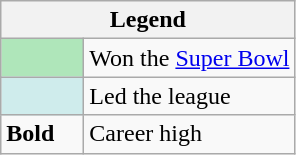<table class="wikitable">
<tr>
<th colspan="2">Legend</th>
</tr>
<tr>
<td style="background:#afe6ba; width:3em;"></td>
<td>Won the <a href='#'>Super Bowl</a></td>
</tr>
<tr>
<td style="background:#cfecec; width:3em;"></td>
<td>Led the league</td>
</tr>
<tr>
<td><strong>Bold</strong></td>
<td>Career high</td>
</tr>
</table>
